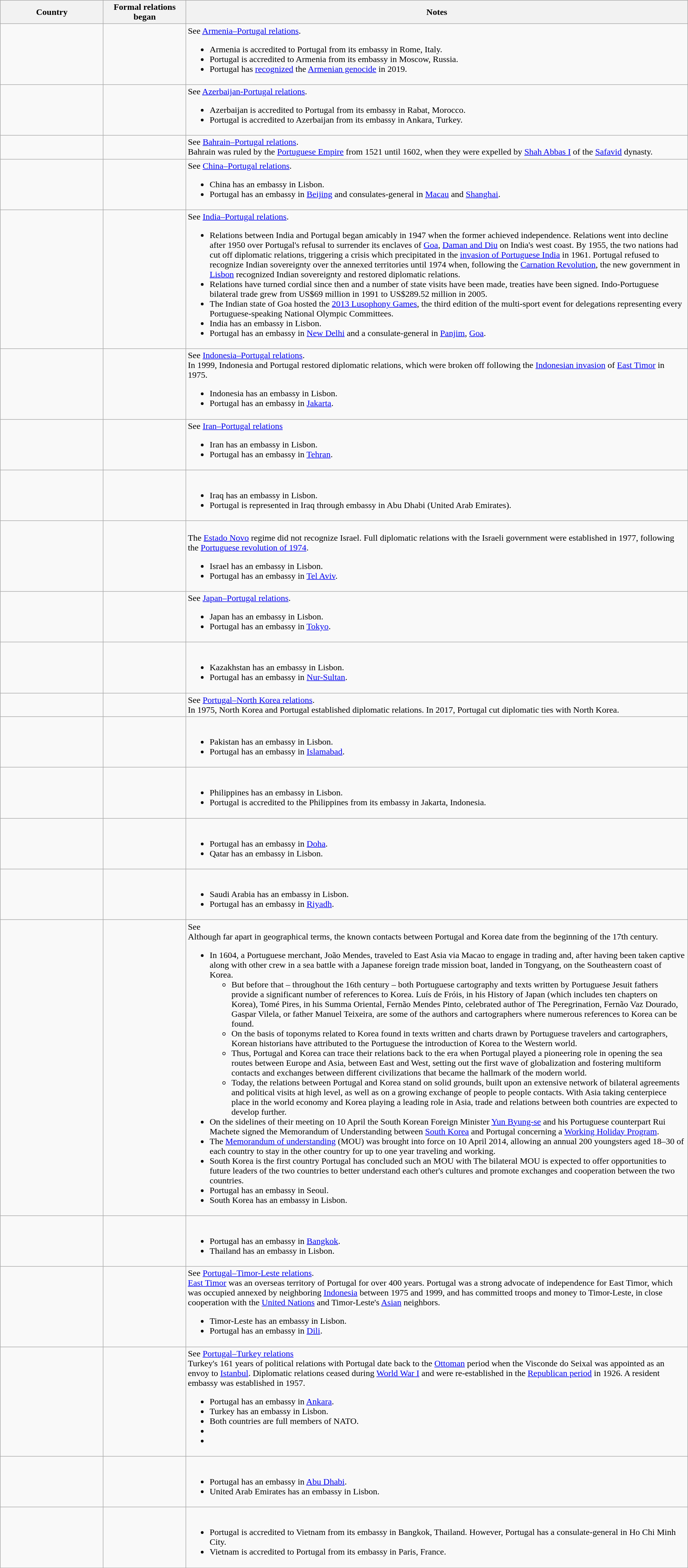<table class="wikitable sortable" style="width:100%; margin:auto;">
<tr>
<th style="width:15%;">Country</th>
<th style="width:12%;">Formal relations began</th>
<th>Notes</th>
</tr>
<tr valign="top">
<td></td>
<td></td>
<td>See <a href='#'>Armenia–Portugal relations</a>.<br><ul><li>Armenia is accredited to Portugal from its embassy in Rome, Italy.</li><li>Portugal is accredited to Armenia from its embassy in Moscow, Russia.</li><li>Portugal has <a href='#'>recognized</a> the <a href='#'>Armenian genocide</a> in 2019.</li></ul></td>
</tr>
<tr valign="top">
<td></td>
<td></td>
<td>See <a href='#'>Azerbaijan-Portugal relations</a>.<br><ul><li>Azerbaijan is accredited to Portugal from its embassy in Rabat, Morocco.</li><li>Portugal is accredited to Azerbaijan from its embassy in Ankara, Turkey.</li></ul></td>
</tr>
<tr valign="top">
<td></td>
<td></td>
<td>See <a href='#'>Bahrain–Portugal relations</a>.<br>Bahrain was ruled by the <a href='#'>Portuguese Empire</a> from 1521 until 1602, when they were expelled by <a href='#'>Shah Abbas I</a> of the <a href='#'>Safavid</a> dynasty.</td>
</tr>
<tr valign="top">
<td></td>
<td></td>
<td>See <a href='#'>China–Portugal relations</a>.<br><ul><li>China has an embassy in Lisbon.</li><li>Portugal has an embassy in <a href='#'>Beijing</a> and consulates-general in <a href='#'>Macau</a> and <a href='#'>Shanghai</a>.</li></ul></td>
</tr>
<tr valign="top">
<td></td>
<td></td>
<td>See <a href='#'>India–Portugal relations</a>.<br><ul><li>Relations between India and Portugal began amicably in 1947 when the former achieved independence. Relations went into decline after 1950 over Portugal's refusal to surrender its enclaves of <a href='#'>Goa</a>, <a href='#'>Daman and Diu</a> on India's west coast. By 1955, the two nations had cut off diplomatic relations, triggering a crisis which precipitated in the <a href='#'>invasion of Portuguese India</a> in 1961. Portugal refused to recognize Indian sovereignty over the annexed territories until 1974 when, following the <a href='#'>Carnation Revolution</a>, the new government in <a href='#'>Lisbon</a> recognized Indian sovereignty and restored diplomatic relations.</li><li>Relations have turned cordial since then and a number of state visits have been made, treaties have been signed. Indo-Portuguese bilateral trade grew from US$69 million in 1991 to US$289.52 million in 2005.</li><li>The Indian state of Goa hosted the <a href='#'>2013 Lusophony Games</a>, the third edition of the multi-sport event for delegations representing every Portuguese-speaking National Olympic Committees.</li><li>India has an embassy in Lisbon.</li><li>Portugal has an embassy in <a href='#'>New Delhi</a> and a consulate-general in <a href='#'>Panjim</a>, <a href='#'>Goa</a>.</li></ul></td>
</tr>
<tr valign="top">
<td></td>
<td></td>
<td>See <a href='#'>Indonesia–Portugal relations</a>.<br>In 1999, Indonesia and Portugal restored diplomatic relations, which were broken off following the <a href='#'>Indonesian invasion</a> of <a href='#'>East Timor</a> in 1975.<ul><li>Indonesia has an embassy in Lisbon.</li><li>Portugal has an embassy in <a href='#'>Jakarta</a>.</li></ul></td>
</tr>
<tr valign="top">
<td></td>
<td></td>
<td>See <a href='#'>Iran–Portugal relations</a><br><ul><li>Iran has an embassy in Lisbon.</li><li>Portugal has an embassy in <a href='#'>Tehran</a>.</li></ul></td>
</tr>
<tr valign="top">
<td></td>
<td></td>
<td><br><ul><li>Iraq has an embassy in Lisbon.</li><li>Portugal is represented in Iraq through embassy in Abu Dhabi (United Arab Emirates).</li></ul></td>
</tr>
<tr valign="top">
<td></td>
<td></td>
<td><br>The <a href='#'>Estado Novo</a> regime did not recognize Israel. Full diplomatic relations with the Israeli government were established in 1977, following the <a href='#'>Portuguese revolution of 1974</a>.<ul><li>Israel has an embassy in Lisbon.</li><li>Portugal has an embassy in <a href='#'>Tel Aviv</a>.</li></ul></td>
</tr>
<tr valign="top">
<td></td>
<td></td>
<td>See <a href='#'>Japan–Portugal relations</a>.<br><ul><li>Japan has an embassy in Lisbon.</li><li>Portugal has an embassy in <a href='#'>Tokyo</a>.</li></ul></td>
</tr>
<tr valign="top">
<td></td>
<td></td>
<td><br><ul><li>Kazakhstan has an embassy in Lisbon.</li><li>Portugal has an embassy in <a href='#'>Nur-Sultan</a>.</li></ul></td>
</tr>
<tr valign="top">
<td></td>
<td></td>
<td>See <a href='#'>Portugal–North Korea relations</a>.<br>In 1975, North Korea and Portugal established diplomatic relations. In 2017, Portugal cut diplomatic ties with North Korea.</td>
</tr>
<tr valign="top">
<td></td>
<td></td>
<td><br><ul><li>Pakistan has an embassy in Lisbon.</li><li>Portugal has an embassy in <a href='#'>Islamabad</a>.</li></ul></td>
</tr>
<tr valign="top">
<td></td>
<td></td>
<td><br><ul><li>Philippines has an embassy in Lisbon.</li><li>Portugal is accredited to the Philippines from its embassy in Jakarta, Indonesia.</li></ul></td>
</tr>
<tr valign="top">
<td></td>
<td></td>
<td><br><ul><li>Portugal has an embassy in <a href='#'>Doha</a>.</li><li>Qatar has an embassy in Lisbon.</li></ul></td>
</tr>
<tr valign="top">
<td></td>
<td></td>
<td><br><ul><li>Saudi Arabia has an embassy in Lisbon.</li><li>Portugal has an embassy in <a href='#'>Riyadh</a>.</li></ul></td>
</tr>
<tr valign="top">
<td></td>
<td></td>
<td>See <br>Although far apart in geographical terms, the known contacts between Portugal and Korea date from the beginning of the 17th century.<ul><li>In 1604, a Portuguese merchant, João Mendes, traveled to East Asia via Macao to engage in trading and, after having been taken captive along with other crew in a sea battle with a Japanese foreign trade mission boat, landed in Tongyang, on the Southeastern coast of Korea.<ul><li>But before that – throughout the 16th century – both Portuguese cartography and texts written by Portuguese Jesuit fathers provide a significant number of references to Korea. Luís de Fróis, in his History of Japan (which includes ten chapters on Korea), Tomé Pires, in his Summa Oriental, Fernão Mendes Pinto, celebrated author of The Peregrination, Fernão Vaz Dourado, Gaspar Vilela, or father Manuel Teixeira, are some of the authors and cartographers where numerous references to Korea can be found.</li><li>On the basis of toponyms related to Korea found in texts written and charts drawn by Portuguese travelers and cartographers, Korean historians have attributed to the Portuguese the introduction of Korea to the Western world.</li><li>Thus, Portugal and Korea can trace their relations back to the era when Portugal played a pioneering role in opening the sea routes between Europe and Asia, between East and West, setting out the first wave of globalization and fostering multiform contacts and exchanges between different civilizations that became the hallmark of the modern world.</li><li>Today, the relations between Portugal and Korea stand on solid grounds, built upon an extensive network of bilateral agreements and political visits at high level, as well as on a growing exchange of people to people contacts. With Asia taking centerpiece place in the world economy and Korea playing a leading role in Asia, trade and relations between both countries are expected to develop further.</li></ul></li><li>On the sidelines of their meeting on 10 April the South Korean Foreign Minister <a href='#'>Yun Byung-se</a> and his Portuguese counterpart Rui Machete signed the Memorandum of Understanding between <a href='#'>South Korea</a> and Portugal concerning a <a href='#'>Working Holiday Program</a>.</li><li>The <a href='#'>Memorandum of understanding</a> (MOU) was brought into force on 10 April 2014, allowing an annual 200 youngsters aged 18–30 of each country to stay in the other country for up to one year traveling and working.</li><li>South Korea is the first country Portugal has concluded such an MOU with The bilateral MOU is expected to offer opportunities to future leaders of the two countries to better understand each other's cultures and promote exchanges and cooperation between the two countries.</li><li>Portugal has an embassy in Seoul.</li><li>South Korea has an embassy in Lisbon.</li></ul></td>
</tr>
<tr valign="top">
<td></td>
<td></td>
<td><br><ul><li>Portugal has an embassy in <a href='#'>Bangkok</a>.</li><li>Thailand has an embassy in Lisbon.</li></ul></td>
</tr>
<tr valign="top">
<td></td>
<td></td>
<td>See <a href='#'>Portugal–Timor-Leste relations</a>.<br><a href='#'>East Timor</a> was an overseas territory of Portugal for over 400 years. Portugal was a strong advocate of independence for East Timor, which was occupied annexed by neighboring <a href='#'>Indonesia</a> between 1975 and 1999, and has committed troops and money to Timor-Leste, in close cooperation with the <a href='#'>United Nations</a> and Timor-Leste's <a href='#'>Asian</a> neighbors.<ul><li>Timor-Leste has an embassy in Lisbon.</li><li>Portugal has an embassy in <a href='#'>Dili</a>.</li></ul></td>
</tr>
<tr valign="top">
<td></td>
<td></td>
<td>See <a href='#'>Portugal–Turkey relations</a><br>Turkey's 161 years of political relations with Portugal date back to the <a href='#'>Ottoman</a> period when the Visconde do Seixal was appointed as an envoy to <a href='#'>Istanbul</a>. Diplomatic relations ceased during <a href='#'>World War I</a> and were re-established in the <a href='#'>Republican period</a> in 1926. A resident embassy was established in 1957.<ul><li>Portugal has an embassy in <a href='#'>Ankara</a>.</li><li>Turkey has an embassy in Lisbon.</li><li>Both countries are full members of NATO.</li><li></li><li></li></ul></td>
</tr>
<tr valign="top">
<td></td>
<td></td>
<td><br><ul><li>Portugal has an embassy in <a href='#'>Abu Dhabi</a>.</li><li>United Arab Emirates has an embassy in Lisbon.</li></ul></td>
</tr>
<tr valign="top">
<td></td>
<td></td>
<td><br><ul><li>Portugal is accredited to Vietnam from its embassy in Bangkok, Thailand. However, Portugal has a consulate-general in Ho Chi Minh City.</li><li>Vietnam is accredited to Portugal from its embassy in Paris, France.</li></ul></td>
</tr>
</table>
